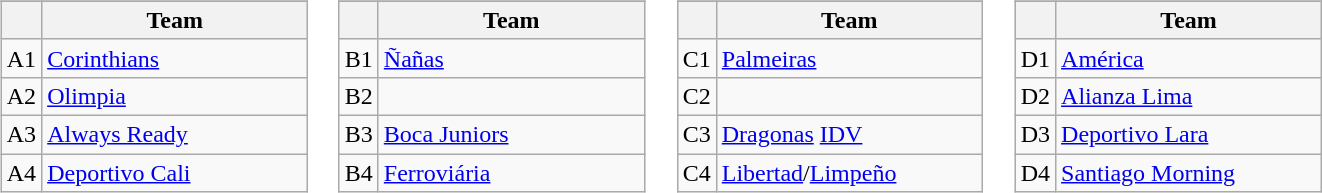<table>
<tr valign=top>
<td width=25%><br><table class="wikitable">
<tr>
</tr>
<tr>
<th></th>
<th width=170>Team</th>
</tr>
<tr>
<td align=center>A1</td>
<td> <a href='#'>Corinthians</a></td>
</tr>
<tr>
<td align=center>A2</td>
<td> <a href='#'>Olimpia</a></td>
</tr>
<tr>
<td align=center>A3</td>
<td> <a href='#'>Always Ready</a></td>
</tr>
<tr>
<td align=center>A4</td>
<td> <a href='#'>Deportivo Cali</a></td>
</tr>
</table>
</td>
<td width=25%><br><table class="wikitable">
<tr>
</tr>
<tr>
<th></th>
<th width=170>Team</th>
</tr>
<tr>
<td align=center>B1</td>
<td> <a href='#'>Ñañas</a></td>
</tr>
<tr>
<td align=center>B2</td>
<td></td>
</tr>
<tr>
<td align=center>B3</td>
<td> <a href='#'>Boca Juniors</a></td>
</tr>
<tr>
<td align=center>B4</td>
<td> <a href='#'>Ferroviária</a></td>
</tr>
</table>
</td>
<td width=25%><br><table class="wikitable">
<tr>
</tr>
<tr>
<th></th>
<th width=170>Team</th>
</tr>
<tr>
<td align=center>C1</td>
<td> <a href='#'>Palmeiras</a></td>
</tr>
<tr>
<td align=center>C2</td>
<td></td>
</tr>
<tr>
<td align=center>C3</td>
<td> <a href='#'>Dragonas</a> <a href='#'>IDV</a></td>
</tr>
<tr>
<td align=center>C4</td>
<td> <a href='#'>Libertad</a>/<a href='#'>Limpeño</a></td>
</tr>
</table>
</td>
<td width=25%><br><table class="wikitable">
<tr>
</tr>
<tr>
<th></th>
<th width=170>Team</th>
</tr>
<tr>
<td align=center>D1</td>
<td> <a href='#'>América</a></td>
</tr>
<tr>
<td align=center>D2</td>
<td> <a href='#'>Alianza Lima</a></td>
</tr>
<tr>
<td align=center>D3</td>
<td> <a href='#'>Deportivo Lara</a></td>
</tr>
<tr>
<td align=center>D4</td>
<td> <a href='#'>Santiago Morning</a></td>
</tr>
</table>
</td>
</tr>
</table>
